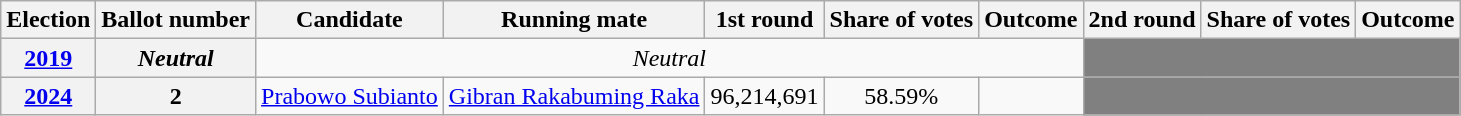<table class="wikitable">
<tr>
<th>Election</th>
<th>Ballot number</th>
<th>Candidate</th>
<th>Running mate</th>
<th>1st round<br></th>
<th>Share of votes</th>
<th>Outcome</th>
<th>2nd round<br></th>
<th>Share of votes</th>
<th>Outcome</th>
</tr>
<tr>
<th><a href='#'>2019</a></th>
<th><em>Neutral</em></th>
<td colspan=5 align=center><em>Neutral</em></td>
<td colspan="3" bgcolor="grey"></td>
</tr>
<tr>
<th><a href='#'>2024</a></th>
<th>2</th>
<td><a href='#'>Prabowo Subianto</a></td>
<td><a href='#'>Gibran Rakabuming Raka</a></td>
<td>96,214,691</td>
<td align=center>58.59%</td>
<td></td>
<td colspan="3" bgcolor="grey"></td>
</tr>
</table>
